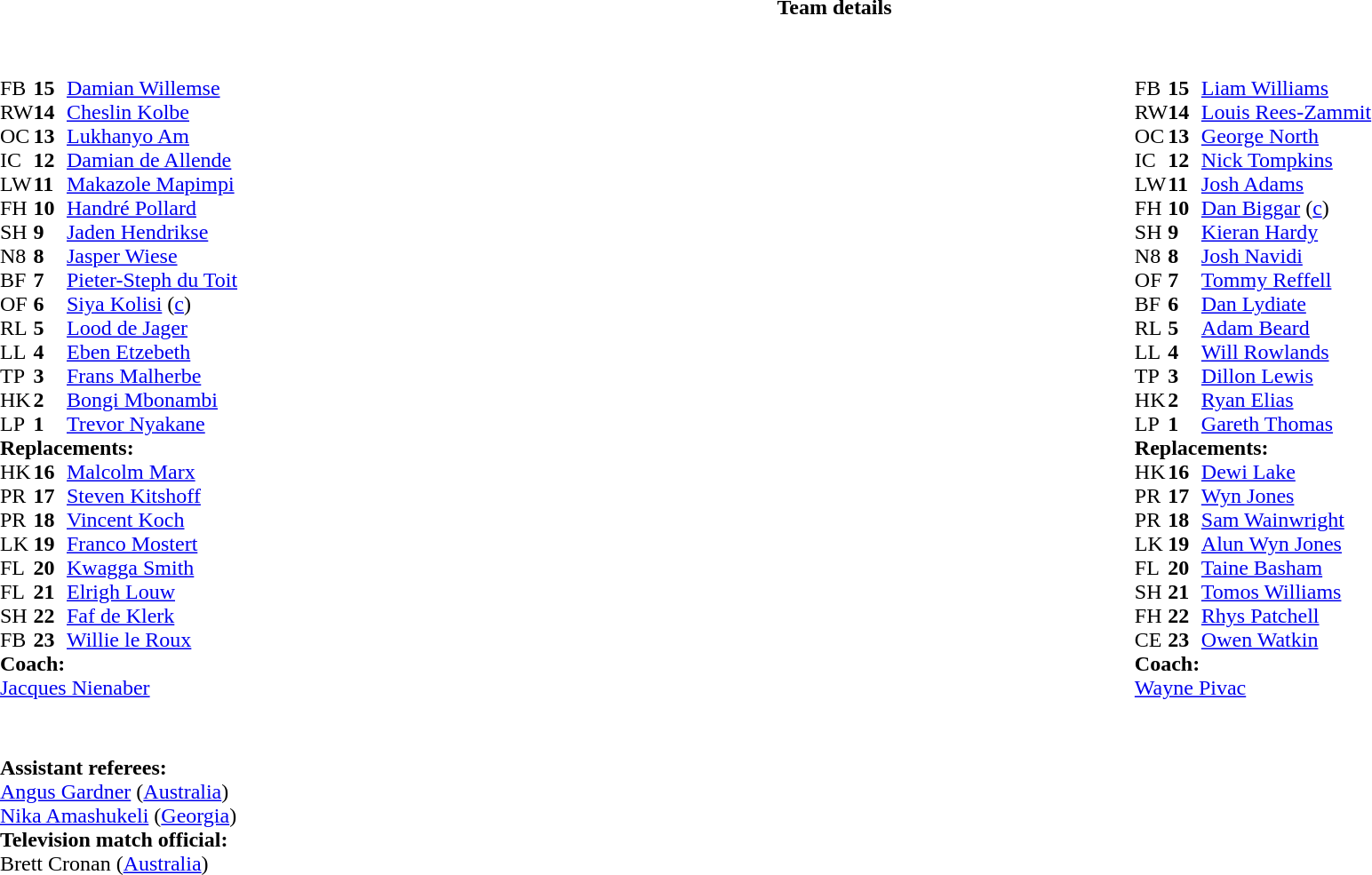<table border="0" style="width:100%;" class="collapsible collapsed">
<tr>
<th>Team details</th>
</tr>
<tr>
<td><br><table style="width:100%">
<tr>
<td style="vertical-align:top;width:50%"><br><table cellspacing="0" cellpadding="0">
<tr>
<th width="25"></th>
<th width="25"></th>
</tr>
<tr>
<td>FB</td>
<td><strong>15</strong></td>
<td><a href='#'>Damian Willemse</a></td>
</tr>
<tr>
<td>RW</td>
<td><strong>14</strong></td>
<td><a href='#'>Cheslin Kolbe</a></td>
<td></td>
<td></td>
</tr>
<tr>
<td>OC</td>
<td><strong>13</strong></td>
<td><a href='#'>Lukhanyo Am</a></td>
</tr>
<tr>
<td>IC</td>
<td><strong>12</strong></td>
<td><a href='#'>Damian de Allende</a></td>
</tr>
<tr>
<td>LW</td>
<td><strong>11</strong></td>
<td><a href='#'>Makazole Mapimpi</a></td>
</tr>
<tr>
<td>FH</td>
<td><strong>10</strong></td>
<td><a href='#'>Handré Pollard</a></td>
</tr>
<tr>
<td>SH</td>
<td><strong>9</strong></td>
<td><a href='#'>Jaden Hendrikse</a></td>
<td></td>
<td></td>
</tr>
<tr>
<td>N8</td>
<td><strong>8</strong></td>
<td><a href='#'>Jasper Wiese</a></td>
<td></td>
<td></td>
</tr>
<tr>
<td>BF</td>
<td><strong>7</strong></td>
<td><a href='#'>Pieter-Steph du Toit</a></td>
<td></td>
<td></td>
</tr>
<tr>
<td>OF</td>
<td><strong>6</strong></td>
<td><a href='#'>Siya Kolisi</a> (<a href='#'>c</a>)</td>
</tr>
<tr>
<td>RL</td>
<td><strong>5</strong></td>
<td><a href='#'>Lood de Jager</a></td>
</tr>
<tr>
<td>LL</td>
<td><strong>4</strong></td>
<td><a href='#'>Eben Etzebeth</a></td>
<td></td>
<td></td>
</tr>
<tr>
<td>TP</td>
<td><strong>3</strong></td>
<td><a href='#'>Frans Malherbe</a></td>
<td></td>
<td></td>
</tr>
<tr>
<td>HK</td>
<td><strong>2</strong></td>
<td><a href='#'>Bongi Mbonambi</a></td>
<td></td>
<td></td>
</tr>
<tr>
<td>LP</td>
<td><strong>1</strong></td>
<td><a href='#'>Trevor Nyakane</a></td>
<td></td>
<td></td>
</tr>
<tr>
<td colspan="3"><strong>Replacements:</strong></td>
</tr>
<tr>
<td>HK</td>
<td><strong>16</strong></td>
<td><a href='#'>Malcolm Marx</a></td>
<td></td>
<td></td>
</tr>
<tr>
<td>PR</td>
<td><strong>17</strong></td>
<td><a href='#'>Steven Kitshoff</a></td>
<td></td>
<td></td>
</tr>
<tr>
<td>PR</td>
<td><strong>18</strong></td>
<td><a href='#'>Vincent Koch</a></td>
<td></td>
<td></td>
</tr>
<tr>
<td>LK</td>
<td><strong>19</strong></td>
<td><a href='#'>Franco Mostert</a></td>
<td></td>
<td></td>
</tr>
<tr>
<td>FL</td>
<td><strong>20</strong></td>
<td><a href='#'>Kwagga Smith</a></td>
<td></td>
<td></td>
</tr>
<tr>
<td>FL</td>
<td><strong>21</strong></td>
<td><a href='#'>Elrigh Louw</a></td>
<td></td>
<td></td>
</tr>
<tr>
<td>SH</td>
<td><strong>22</strong></td>
<td><a href='#'>Faf de Klerk</a></td>
<td></td>
<td></td>
</tr>
<tr>
<td>FB</td>
<td><strong>23</strong></td>
<td><a href='#'>Willie le Roux</a></td>
<td></td>
<td></td>
</tr>
<tr>
<td colspan="3"><strong>Coach:</strong></td>
</tr>
<tr>
<td colspan="3"> <a href='#'>Jacques Nienaber</a></td>
</tr>
</table>
</td>
<td style="vertical-align:top;width:50%"><br><table cellspacing="0" cellpadding="0" style="margin:auto">
<tr>
<th width="25"></th>
<th width="25"></th>
</tr>
<tr>
<td>FB</td>
<td><strong>15</strong></td>
<td><a href='#'>Liam Williams</a></td>
</tr>
<tr>
<td>RW</td>
<td><strong>14</strong></td>
<td><a href='#'>Louis Rees-Zammit</a></td>
</tr>
<tr>
<td>OC</td>
<td><strong>13</strong></td>
<td><a href='#'>George North</a></td>
</tr>
<tr>
<td>IC</td>
<td><strong>12</strong></td>
<td><a href='#'>Nick Tompkins</a></td>
<td></td>
<td></td>
</tr>
<tr>
<td>LW</td>
<td><strong>11</strong></td>
<td><a href='#'>Josh Adams</a></td>
</tr>
<tr>
<td>FH</td>
<td><strong>10</strong></td>
<td><a href='#'>Dan Biggar</a> (<a href='#'>c</a>)</td>
</tr>
<tr>
<td>SH</td>
<td><strong>9</strong></td>
<td><a href='#'>Kieran Hardy</a></td>
<td></td>
<td></td>
</tr>
<tr>
<td>N8</td>
<td><strong>8</strong></td>
<td><a href='#'>Josh Navidi</a></td>
</tr>
<tr>
<td>OF</td>
<td><strong>7</strong></td>
<td><a href='#'>Tommy Reffell</a></td>
<td></td>
<td></td>
</tr>
<tr>
<td>BF</td>
<td><strong>6</strong></td>
<td><a href='#'>Dan Lydiate</a></td>
<td></td>
<td></td>
</tr>
<tr>
<td>RL</td>
<td><strong>5</strong></td>
<td><a href='#'>Adam Beard</a></td>
</tr>
<tr>
<td>LL</td>
<td><strong>4</strong></td>
<td><a href='#'>Will Rowlands</a></td>
</tr>
<tr>
<td>TP</td>
<td><strong>3</strong></td>
<td><a href='#'>Dillon Lewis</a></td>
<td></td>
<td></td>
</tr>
<tr>
<td>HK</td>
<td><strong>2</strong></td>
<td><a href='#'>Ryan Elias</a></td>
<td></td>
<td></td>
</tr>
<tr>
<td>LP</td>
<td><strong>1</strong></td>
<td><a href='#'>Gareth Thomas</a></td>
<td></td>
<td></td>
</tr>
<tr>
<td colspan="3"><strong>Replacements:</strong></td>
</tr>
<tr>
<td>HK</td>
<td><strong>16</strong></td>
<td><a href='#'>Dewi Lake</a></td>
<td></td>
<td></td>
</tr>
<tr>
<td>PR</td>
<td><strong>17</strong></td>
<td><a href='#'>Wyn Jones</a></td>
<td></td>
<td></td>
</tr>
<tr>
<td>PR</td>
<td><strong>18</strong></td>
<td><a href='#'>Sam Wainwright</a></td>
<td></td>
<td></td>
</tr>
<tr>
<td>LK</td>
<td><strong>19</strong></td>
<td><a href='#'>Alun Wyn Jones</a></td>
<td></td>
<td></td>
</tr>
<tr>
<td>FL</td>
<td><strong>20</strong></td>
<td><a href='#'>Taine Basham</a></td>
<td></td>
<td></td>
</tr>
<tr>
<td>SH</td>
<td><strong>21</strong></td>
<td><a href='#'>Tomos Williams</a></td>
<td></td>
<td></td>
</tr>
<tr>
<td>FH</td>
<td><strong>22</strong></td>
<td><a href='#'>Rhys Patchell</a></td>
</tr>
<tr>
<td>CE</td>
<td><strong>23</strong></td>
<td><a href='#'>Owen Watkin</a></td>
<td></td>
<td></td>
</tr>
<tr>
<td colspan="3"><strong>Coach:</strong></td>
</tr>
<tr>
<td colspan="3"> <a href='#'>Wayne Pivac</a></td>
</tr>
</table>
</td>
</tr>
</table>
<table style="width:100%">
<tr>
<td><br><br><strong>Assistant referees:</strong>
<br><a href='#'>Angus Gardner</a> (<a href='#'>Australia</a>)
<br><a href='#'>Nika Amashukeli</a> (<a href='#'>Georgia</a>)
<br><strong>Television match official:</strong>
<br>Brett Cronan (<a href='#'>Australia</a>)</td>
</tr>
</table>
</td>
</tr>
</table>
